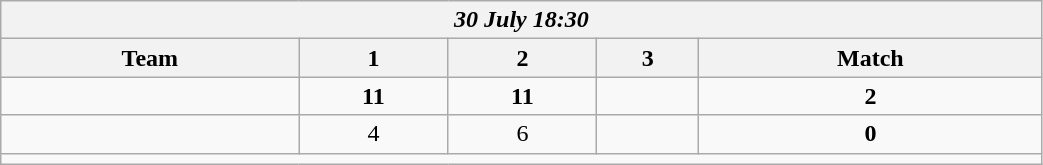<table class=wikitable style="text-align:center; width: 55%">
<tr>
<th colspan=10><em>30 July 18:30</em></th>
</tr>
<tr>
<th>Team</th>
<th>1</th>
<th>2</th>
<th>3</th>
<th>Match</th>
</tr>
<tr>
<td align=left><strong><br></strong></td>
<td><strong>11</strong></td>
<td><strong>11</strong></td>
<td></td>
<td><strong>2</strong></td>
</tr>
<tr>
<td align=left><br></td>
<td>4</td>
<td>6</td>
<td></td>
<td><strong>0</strong></td>
</tr>
<tr>
<td colspan=10></td>
</tr>
</table>
